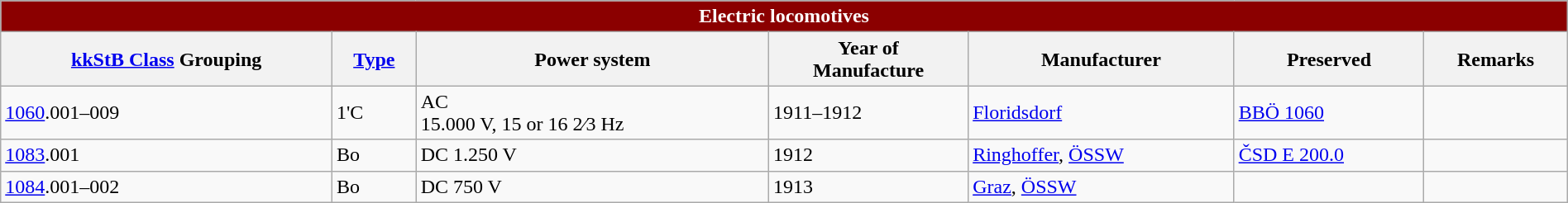<table class="wikitable" style="width:100%;">
<tr>
<th colspan="7" style="color:white; background:darkred;">Electric locomotives</th>
</tr>
<tr>
<th><a href='#'>kkStB Class</a> Grouping</th>
<th><a href='#'>Type</a></th>
<th>Power system</th>
<th>Year of<br>Manufacture</th>
<th>Manufacturer</th>
<th>Preserved</th>
<th>Remarks</th>
</tr>
<tr>
<td><a href='#'>1060</a>.001–009</td>
<td>1'C</td>
<td>AC <br>15.000 V,  15 or  16 2⁄3 Hz</td>
<td>1911–1912</td>
<td><a href='#'>Floridsdorf</a></td>
<td><a href='#'>BBÖ 1060</a></td>
<td></td>
</tr>
<tr>
<td><a href='#'>1083</a>.001</td>
<td>Bo</td>
<td>DC 1.250 V</td>
<td>1912</td>
<td><a href='#'>Ringhoffer</a>, <a href='#'>ÖSSW</a></td>
<td><a href='#'>ČSD E 200.0</a></td>
<td></td>
</tr>
<tr>
<td><a href='#'>1084</a>.001–002</td>
<td>Bo</td>
<td>DC 750 V</td>
<td>1913</td>
<td><a href='#'>Graz</a>, <a href='#'>ÖSSW</a></td>
<td></td>
<td></td>
</tr>
</table>
